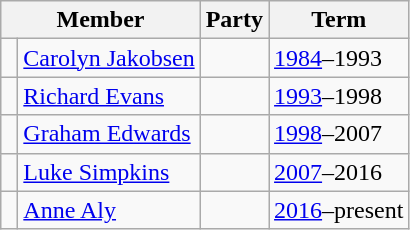<table class="wikitable">
<tr>
<th colspan="2">Member</th>
<th>Party</th>
<th>Term</th>
</tr>
<tr>
<td> </td>
<td><a href='#'>Carolyn Jakobsen</a></td>
<td></td>
<td><a href='#'>1984</a>–1993</td>
</tr>
<tr>
<td> </td>
<td><a href='#'>Richard Evans</a></td>
<td></td>
<td><a href='#'>1993</a>–1998</td>
</tr>
<tr>
<td> </td>
<td><a href='#'>Graham Edwards</a></td>
<td></td>
<td><a href='#'>1998</a>–2007</td>
</tr>
<tr>
<td> </td>
<td><a href='#'>Luke Simpkins</a></td>
<td></td>
<td><a href='#'>2007</a>–2016</td>
</tr>
<tr>
<td> </td>
<td><a href='#'>Anne Aly</a></td>
<td></td>
<td><a href='#'>2016</a>–present</td>
</tr>
</table>
